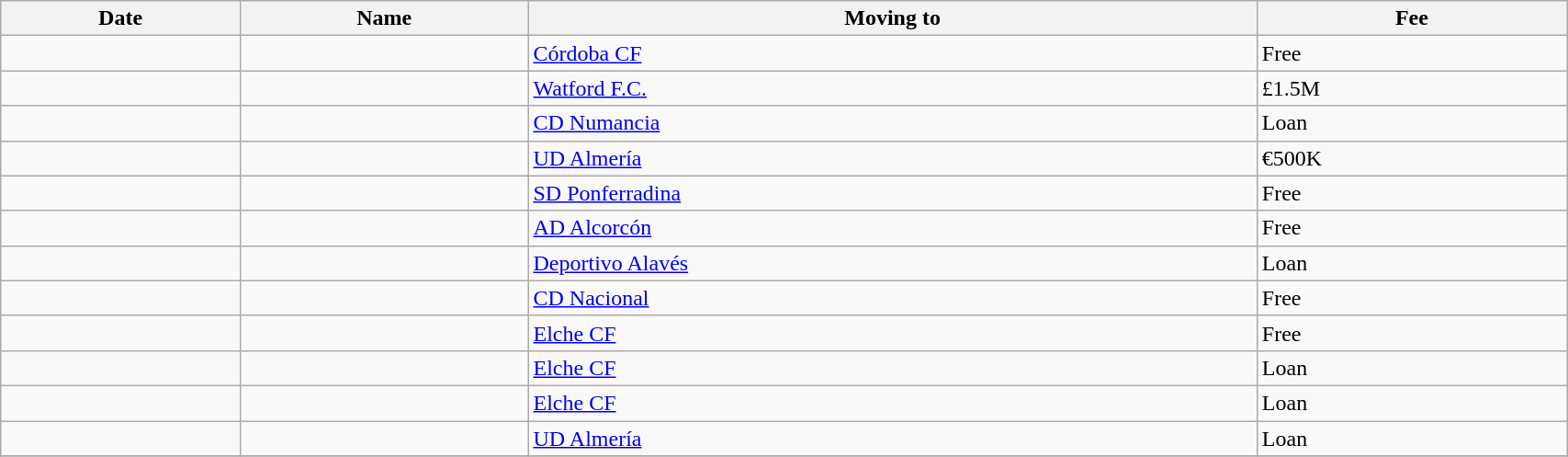<table class="wikitable sortable" width=90%>
<tr>
<th>Date</th>
<th>Name</th>
<th>Moving to</th>
<th>Fee</th>
</tr>
<tr>
<td></td>
<td> </td>
<td> <a href='#'>Córdoba CF</a></td>
<td>Free</td>
</tr>
<tr>
<td></td>
<td> </td>
<td> <a href='#'>Watford F.C.</a></td>
<td>£1.5M</td>
</tr>
<tr>
<td></td>
<td> </td>
<td> <a href='#'>CD Numancia</a></td>
<td>Loan</td>
</tr>
<tr>
<td></td>
<td> </td>
<td> <a href='#'>UD Almería</a></td>
<td>€500K</td>
</tr>
<tr>
<td></td>
<td> </td>
<td> <a href='#'>SD Ponferradina</a></td>
<td>Free</td>
</tr>
<tr>
<td></td>
<td> </td>
<td> <a href='#'>AD Alcorcón</a></td>
<td>Free</td>
</tr>
<tr>
<td></td>
<td> </td>
<td> <a href='#'>Deportivo Alavés</a></td>
<td>Loan</td>
</tr>
<tr>
<td></td>
<td> </td>
<td> <a href='#'>CD Nacional</a></td>
<td>Free</td>
</tr>
<tr>
<td></td>
<td> </td>
<td> <a href='#'>Elche CF</a></td>
<td>Free</td>
</tr>
<tr>
<td></td>
<td> </td>
<td> <a href='#'>Elche CF</a></td>
<td>Loan</td>
</tr>
<tr>
<td></td>
<td> </td>
<td> <a href='#'>Elche CF</a></td>
<td>Loan</td>
</tr>
<tr>
<td></td>
<td> </td>
<td> <a href='#'>UD Almería</a></td>
<td>Loan</td>
</tr>
<tr>
</tr>
</table>
